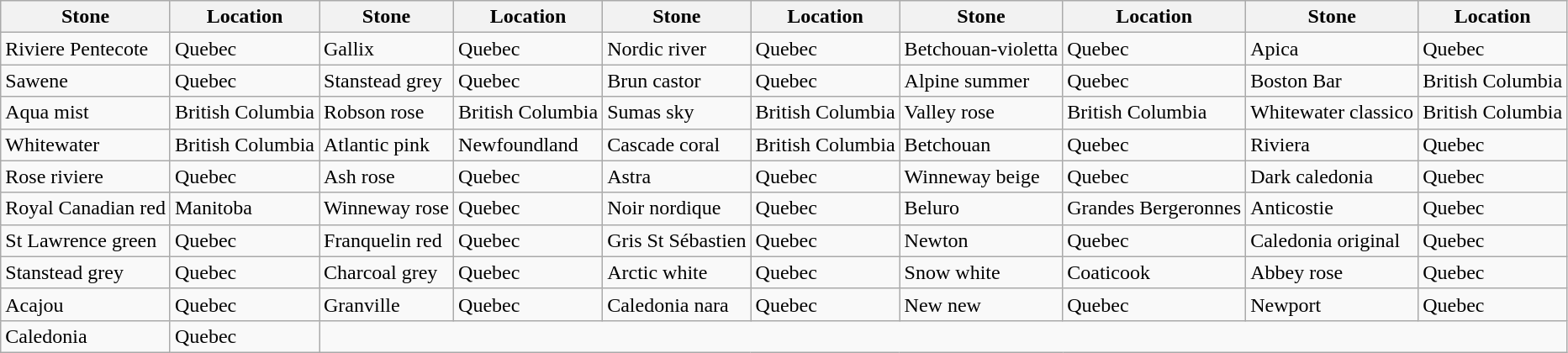<table class="wikitable">
<tr>
<th>Stone</th>
<th>Location</th>
<th>Stone</th>
<th>Location</th>
<th>Stone</th>
<th>Location</th>
<th>Stone</th>
<th>Location</th>
<th>Stone</th>
<th>Location</th>
</tr>
<tr>
<td>Riviere Pentecote</td>
<td>Quebec</td>
<td>Gallix</td>
<td>Quebec</td>
<td>Nordic river</td>
<td>Quebec</td>
<td>Betchouan-violetta</td>
<td>Quebec</td>
<td>Apica</td>
<td>Quebec</td>
</tr>
<tr>
<td>Sawene</td>
<td>Quebec</td>
<td>Stanstead grey</td>
<td>Quebec</td>
<td>Brun castor</td>
<td>Quebec</td>
<td>Alpine summer</td>
<td>Quebec</td>
<td>Boston Bar</td>
<td>British Columbia</td>
</tr>
<tr>
<td>Aqua mist</td>
<td>British Columbia</td>
<td>Robson rose</td>
<td>British Columbia</td>
<td>Sumas sky</td>
<td>British Columbia</td>
<td>Valley rose</td>
<td>British Columbia</td>
<td>Whitewater classico</td>
<td>British Columbia</td>
</tr>
<tr>
<td>Whitewater</td>
<td>British Columbia</td>
<td>Atlantic pink</td>
<td>Newfoundland</td>
<td>Cascade coral</td>
<td>British Columbia</td>
<td>Betchouan</td>
<td>Quebec</td>
<td>Riviera</td>
<td>Quebec</td>
</tr>
<tr>
<td>Rose riviere</td>
<td>Quebec</td>
<td>Ash rose</td>
<td>Quebec</td>
<td>Astra</td>
<td>Quebec</td>
<td>Winneway beige</td>
<td>Quebec</td>
<td>Dark caledonia</td>
<td>Quebec</td>
</tr>
<tr>
<td>Royal Canadian red</td>
<td>Manitoba</td>
<td>Winneway rose</td>
<td>Quebec</td>
<td>Noir nordique</td>
<td>Quebec</td>
<td>Beluro</td>
<td>Grandes Bergeronnes</td>
<td>Anticostie</td>
<td>Quebec</td>
</tr>
<tr>
<td>St Lawrence green</td>
<td>Quebec</td>
<td>Franquelin red</td>
<td>Quebec</td>
<td>Gris St Sébastien</td>
<td>Quebec</td>
<td>Newton</td>
<td>Quebec</td>
<td>Caledonia original</td>
<td>Quebec</td>
</tr>
<tr>
<td>Stanstead grey</td>
<td>Quebec</td>
<td>Charcoal grey</td>
<td>Quebec</td>
<td>Arctic white</td>
<td>Quebec</td>
<td>Snow white</td>
<td>Coaticook</td>
<td>Abbey rose</td>
<td>Quebec</td>
</tr>
<tr>
<td>Acajou</td>
<td>Quebec</td>
<td>Granville</td>
<td>Quebec</td>
<td>Caledonia nara</td>
<td>Quebec</td>
<td>New new</td>
<td>Quebec</td>
<td>Newport</td>
<td>Quebec</td>
</tr>
<tr>
<td>Caledonia</td>
<td>Quebec</td>
</tr>
</table>
